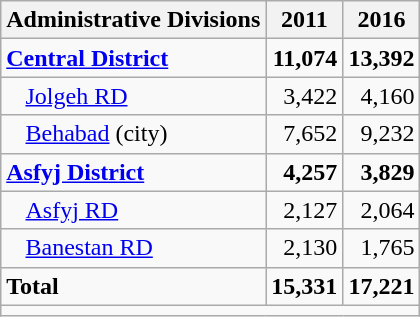<table class="wikitable">
<tr>
<th>Administrative Divisions</th>
<th>2011</th>
<th>2016</th>
</tr>
<tr>
<td><strong><a href='#'>Central District</a></strong></td>
<td style="text-align: right;"><strong>11,074</strong></td>
<td style="text-align: right;"><strong>13,392</strong></td>
</tr>
<tr>
<td style="padding-left: 1em;"><a href='#'>Jolgeh RD</a></td>
<td style="text-align: right;">3,422</td>
<td style="text-align: right;">4,160</td>
</tr>
<tr>
<td style="padding-left: 1em;"><a href='#'>Behabad</a> (city)</td>
<td style="text-align: right;">7,652</td>
<td style="text-align: right;">9,232</td>
</tr>
<tr>
<td><strong><a href='#'>Asfyj District</a></strong></td>
<td style="text-align: right;"><strong>4,257</strong></td>
<td style="text-align: right;"><strong>3,829</strong></td>
</tr>
<tr>
<td style="padding-left: 1em;"><a href='#'>Asfyj RD</a></td>
<td style="text-align: right;">2,127</td>
<td style="text-align: right;">2,064</td>
</tr>
<tr>
<td style="padding-left: 1em;"><a href='#'>Banestan RD</a></td>
<td style="text-align: right;">2,130</td>
<td style="text-align: right;">1,765</td>
</tr>
<tr>
<td><strong>Total</strong></td>
<td style="text-align: right;"><strong>15,331</strong></td>
<td style="text-align: right;"><strong>17,221</strong></td>
</tr>
<tr>
<td colspan=3></td>
</tr>
</table>
